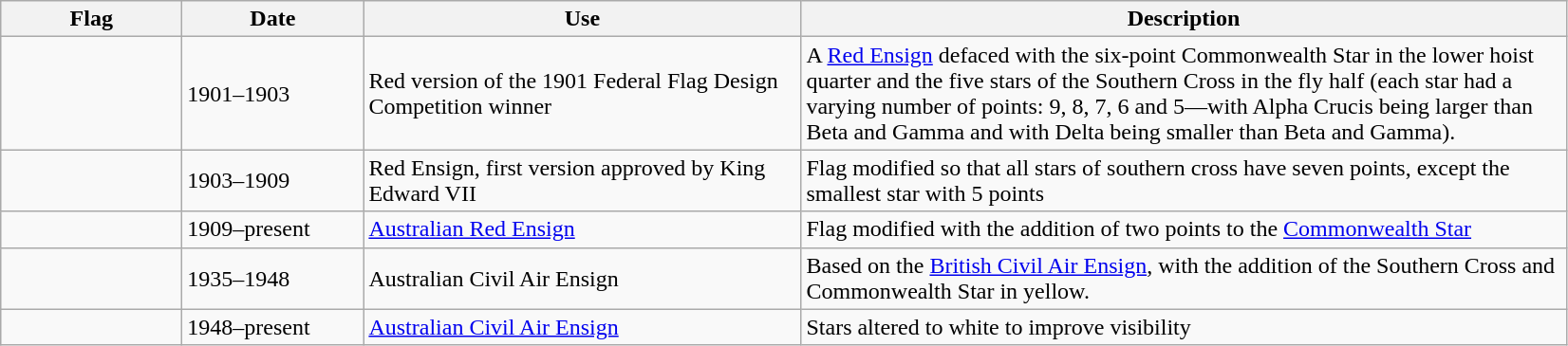<table class="wikitable">
<tr>
<th scope="col" style="width:120px;">Flag</th>
<th scope="col" style="width:120px;">Date</th>
<th scope="col" style="width:300px;">Use</th>
<th scope="col" style="width:530px;">Description</th>
</tr>
<tr>
<td></td>
<td>1901–1903</td>
<td>Red version of the 1901 Federal Flag Design Competition winner</td>
<td>A <a href='#'>Red Ensign</a> defaced with the six-point Commonwealth Star in the lower hoist quarter and the five stars of the Southern Cross in the fly half (each star had a varying number of points: 9, 8, 7, 6 and 5—with Alpha Crucis being larger than Beta and Gamma and with Delta being smaller than Beta and Gamma).</td>
</tr>
<tr>
<td></td>
<td>1903–1909</td>
<td>Red Ensign, first version approved by King Edward VII</td>
<td>Flag modified so that all stars of southern cross have seven points, except the smallest star with 5 points</td>
</tr>
<tr>
<td></td>
<td>1909–present</td>
<td><a href='#'>Australian Red Ensign</a></td>
<td>Flag modified with  the addition of two points to the <a href='#'>Commonwealth Star</a></td>
</tr>
<tr>
<td></td>
<td>1935–1948</td>
<td>Australian Civil Air Ensign</td>
<td>Based on the <a href='#'>British Civil Air Ensign</a>, with the addition of the Southern Cross and Commonwealth Star in yellow.</td>
</tr>
<tr>
<td></td>
<td>1948–present</td>
<td><a href='#'>Australian Civil Air Ensign</a></td>
<td>Stars altered to white to improve visibility</td>
</tr>
</table>
